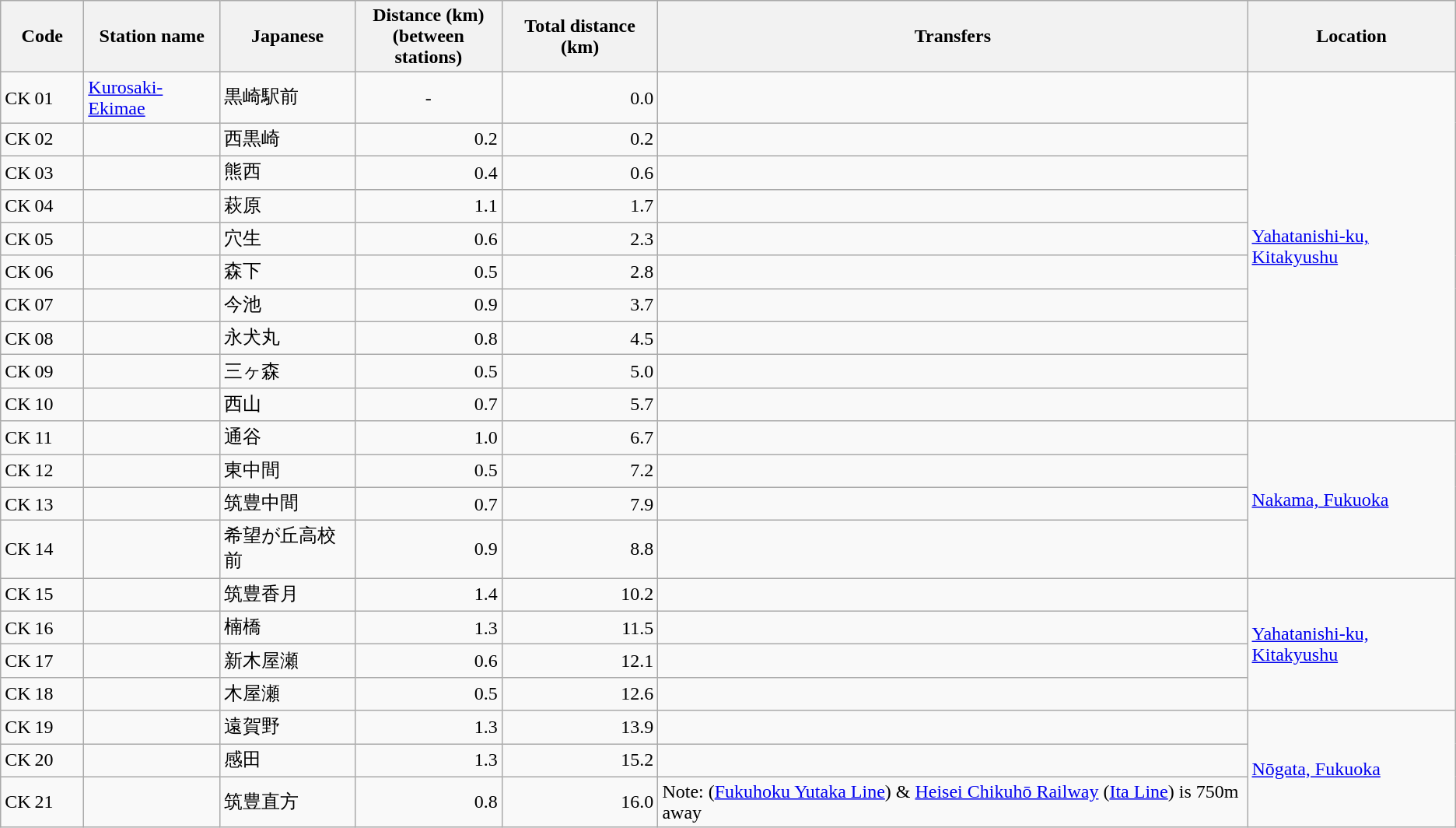<table class="wikitable">
<tr>
<th style="width:4em;">Code</th>
<th>Station name</th>
<th>Japanese</th>
<th>Distance (km)<br>(between stations)</th>
<th>Total distance (km)</th>
<th>Transfers</th>
<th>Location</th>
</tr>
<tr>
<td><span>CK <span>01</span></span></td>
<td><a href='#'>Kurosaki-Ekimae</a></td>
<td>黒崎駅前</td>
<td style="text-align:center;">-</td>
<td style="text-align:right;">0.0</td>
<td></td>
<td rowspan="10"><a href='#'>Yahatanishi-ku, Kitakyushu</a></td>
</tr>
<tr>
<td><span>CK <span>02</span></span></td>
<td></td>
<td>西黒崎</td>
<td style="text-align:right;">0.2</td>
<td style="text-align:right;">0.2</td>
<td> </td>
</tr>
<tr>
<td><span>CK <span>03</span></span></td>
<td></td>
<td>熊西</td>
<td style="text-align:right;">0.4</td>
<td style="text-align:right;">0.6</td>
<td> </td>
</tr>
<tr>
<td><span>CK <span>04</span></span></td>
<td></td>
<td>萩原</td>
<td style="text-align:right;">1.1</td>
<td style="text-align:right;">1.7</td>
<td> </td>
</tr>
<tr>
<td><span>CK <span>05</span></span></td>
<td></td>
<td>穴生</td>
<td style="text-align:right;">0.6</td>
<td style="text-align:right;">2.3</td>
<td> </td>
</tr>
<tr>
<td><span>CK <span>06</span></span></td>
<td></td>
<td>森下</td>
<td style="text-align:right;">0.5</td>
<td style="text-align:right;">2.8</td>
<td> </td>
</tr>
<tr>
<td><span>CK <span>07</span></span></td>
<td></td>
<td>今池</td>
<td style="text-align:right;">0.9</td>
<td style="text-align:right;">3.7</td>
<td> </td>
</tr>
<tr>
<td><span>CK <span>08</span></span></td>
<td></td>
<td>永犬丸</td>
<td style="text-align:right;">0.8</td>
<td style="text-align:right;">4.5</td>
<td> </td>
</tr>
<tr>
<td><span>CK <span>09</span></span></td>
<td></td>
<td>三ヶ森</td>
<td style="text-align:right;">0.5</td>
<td style="text-align:right;">5.0</td>
<td> </td>
</tr>
<tr>
<td><span>CK <span>10</span></span></td>
<td></td>
<td>西山</td>
<td style="text-align:right;">0.7</td>
<td style="text-align:right;">5.7</td>
<td> </td>
</tr>
<tr>
<td><span>CK <span>11</span></span></td>
<td></td>
<td>通谷</td>
<td style="text-align:right;">1.0</td>
<td style="text-align:right;">6.7</td>
<td> </td>
<td rowspan="4"><a href='#'>Nakama, Fukuoka</a></td>
</tr>
<tr>
<td><span>CK <span>12</span></span></td>
<td></td>
<td>東中間</td>
<td style="text-align:right;">0.5</td>
<td style="text-align:right;">7.2</td>
<td> </td>
</tr>
<tr>
<td><span>CK <span>13</span></span></td>
<td></td>
<td>筑豊中間</td>
<td style="text-align:right;">0.7</td>
<td style="text-align:right;">7.9</td>
<td> </td>
</tr>
<tr>
<td><span>CK <span>14</span></span></td>
<td></td>
<td>希望が丘高校前</td>
<td style="text-align:right;">0.9</td>
<td style="text-align:right;">8.8</td>
<td> </td>
</tr>
<tr>
<td><span>CK <span>15</span></span></td>
<td></td>
<td>筑豊香月</td>
<td style="text-align:right;">1.4</td>
<td style="text-align:right;">10.2</td>
<td> </td>
<td rowspan="4"><a href='#'>Yahatanishi-ku, Kitakyushu</a></td>
</tr>
<tr>
<td><span>CK <span>16</span></span></td>
<td></td>
<td>楠橋</td>
<td style="text-align:right;">1.3</td>
<td style="text-align:right;">11.5</td>
<td> </td>
</tr>
<tr>
<td><span>CK <span>17</span></span></td>
<td></td>
<td>新木屋瀬</td>
<td style="text-align:right;">0.6</td>
<td style="text-align:right;">12.1</td>
<td> </td>
</tr>
<tr>
<td><span>CK <span>18</span></span></td>
<td></td>
<td>木屋瀬</td>
<td style="text-align:right;">0.5</td>
<td style="text-align:right;">12.6</td>
<td> </td>
</tr>
<tr>
<td><span>CK <span>19</span></span></td>
<td></td>
<td>遠賀野</td>
<td style="text-align:right;">1.3</td>
<td style="text-align:right;">13.9</td>
<td> </td>
<td rowspan="3"><a href='#'>Nōgata, Fukuoka</a></td>
</tr>
<tr>
<td><span>CK <span>20</span></span></td>
<td></td>
<td>感田</td>
<td style="text-align:right;">1.3</td>
<td style="text-align:right;">15.2</td>
<td> </td>
</tr>
<tr>
<td><span>CK <span>21</span></span></td>
<td></td>
<td>筑豊直方</td>
<td style="text-align:right;">0.8</td>
<td style="text-align:right;">16.0</td>
<td>Note:  (<a href='#'>Fukuhoku Yutaka Line</a>) & <a href='#'>Heisei Chikuhō Railway</a> (<a href='#'>Ita Line</a>) is 750m away</td>
</tr>
</table>
